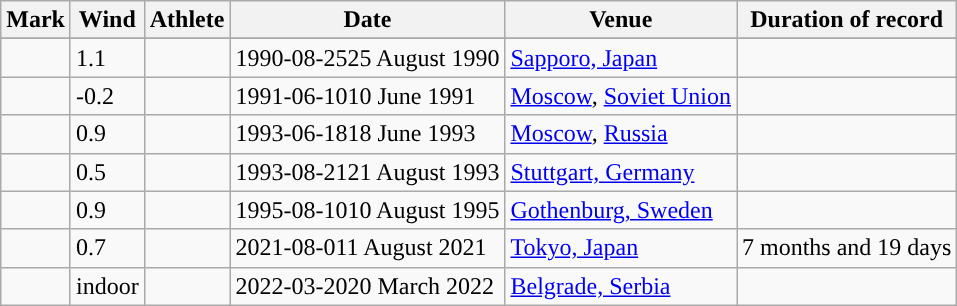<table class="wikitable sortable">
<tr>
<th>Mark</th>
<th>Wind</th>
<th>Athlete</th>
<th>Date</th>
<th>Venue</th>
<th data-sort-type="number">Duration of record</th>
</tr>
<tr valign="top">
</tr>
<tr>
<td align=center><strong></strong></td>
<td>1.1</td>
<td></td>
<td><span>1990-08-25</span>25 August 1990</td>
<td><a href='#'>Sapporo, Japan</a></td>
<td></td>
</tr>
<tr>
<td align=center><strong></strong></td>
<td>-0.2</td>
<td></td>
<td><span>1991-06-10</span>10 June 1991</td>
<td><a href='#'>Moscow</a>, <a href='#'>Soviet Union</a></td>
<td></td>
</tr>
<tr>
<td align=center><strong></strong></td>
<td>0.9</td>
<td></td>
<td><span>1993-06-18</span>18 June 1993</td>
<td><a href='#'>Moscow</a>, <a href='#'>Russia</a></td>
<td></td>
</tr>
<tr>
<td align=center><strong></strong></td>
<td>0.5</td>
<td></td>
<td><span>1993-08-21</span>21 August 1993</td>
<td><a href='#'>Stuttgart, Germany</a></td>
<td></td>
</tr>
<tr>
<td align=center><strong></strong></td>
<td>0.9</td>
<td></td>
<td><span>1995-08-10</span>10 August 1995</td>
<td><a href='#'>Gothenburg, Sweden</a></td>
<td></td>
</tr>
<tr>
<td align=center><strong></strong></td>
<td>0.7</td>
<td></td>
<td><span>2021-08-01</span>1 August 2021</td>
<td><a href='#'>Tokyo, Japan</a></td>
<td>7 months and 19 days</td>
</tr>
<tr>
<td align=center><strong></strong></td>
<td>indoor</td>
<td></td>
<td><span>2022-03-20</span>20 March 2022</td>
<td><a href='#'>Belgrade, Serbia</a></td>
<td></td>
</tr>
</table>
